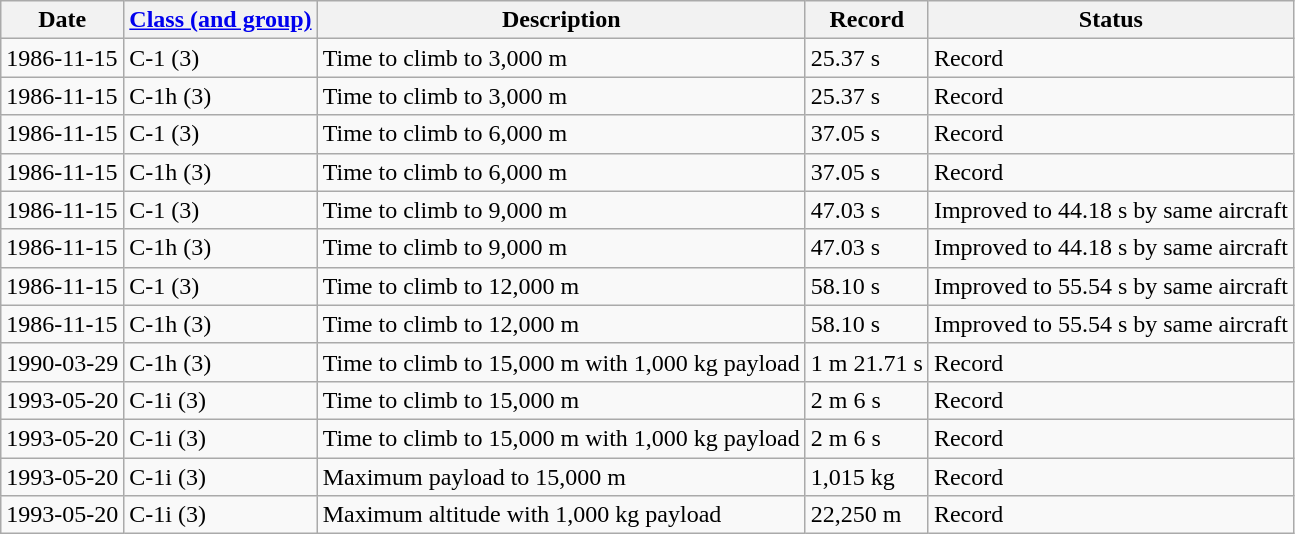<table class="wikitable sortable">
<tr>
<th>Date</th>
<th><a href='#'>Class (and group)</a></th>
<th>Description</th>
<th>Record</th>
<th>Status</th>
</tr>
<tr>
<td>1986-11-15</td>
<td>C-1 (3)</td>
<td>Time to climb to 3,000 m</td>
<td>25.37 s</td>
<td>Record</td>
</tr>
<tr>
<td>1986-11-15</td>
<td>C-1h (3)</td>
<td>Time to climb to 3,000 m</td>
<td>25.37 s</td>
<td>Record</td>
</tr>
<tr>
<td>1986-11-15</td>
<td>C-1 (3)</td>
<td>Time to climb to 6,000 m</td>
<td>37.05 s</td>
<td>Record</td>
</tr>
<tr>
<td>1986-11-15</td>
<td>C-1h (3)</td>
<td>Time to climb to 6,000 m</td>
<td>37.05 s</td>
<td>Record</td>
</tr>
<tr>
<td>1986-11-15</td>
<td>C-1 (3)</td>
<td>Time to climb to 9,000 m</td>
<td>47.03 s</td>
<td>Improved to 44.18 s by same aircraft</td>
</tr>
<tr>
<td>1986-11-15</td>
<td>C-1h (3)</td>
<td>Time to climb to 9,000 m</td>
<td>47.03 s</td>
<td>Improved to 44.18 s by same aircraft</td>
</tr>
<tr>
<td>1986-11-15</td>
<td>C-1 (3)</td>
<td>Time to climb to 12,000 m</td>
<td>58.10 s</td>
<td>Improved to 55.54 s by same aircraft</td>
</tr>
<tr>
<td>1986-11-15</td>
<td>C-1h (3)</td>
<td>Time to climb to 12,000 m</td>
<td>58.10 s</td>
<td>Improved to 55.54 s by same aircraft</td>
</tr>
<tr>
<td>1990-03-29</td>
<td>C-1h (3)</td>
<td>Time to climb to 15,000 m with 1,000 kg payload</td>
<td>1 m 21.71 s</td>
<td>Record</td>
</tr>
<tr>
<td>1993-05-20</td>
<td>C-1i (3)</td>
<td>Time to climb to 15,000 m</td>
<td>2 m 6 s</td>
<td>Record</td>
</tr>
<tr>
<td>1993-05-20</td>
<td>C-1i (3)</td>
<td>Time to climb to 15,000 m with 1,000 kg payload</td>
<td>2 m 6 s</td>
<td>Record</td>
</tr>
<tr>
<td>1993-05-20</td>
<td>C-1i (3)</td>
<td>Maximum payload to 15,000 m</td>
<td>1,015 kg</td>
<td>Record</td>
</tr>
<tr>
<td>1993-05-20</td>
<td>C-1i (3)</td>
<td>Maximum altitude with 1,000 kg payload</td>
<td>22,250 m</td>
<td>Record</td>
</tr>
</table>
